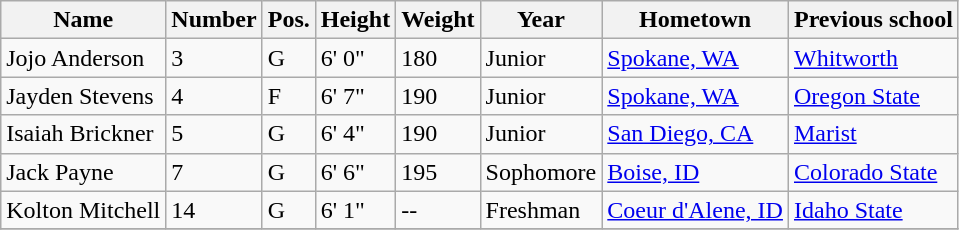<table class="wikitable sortable" border="1">
<tr align=center>
<th style=>Name</th>
<th style=>Number</th>
<th style=>Pos.</th>
<th style=>Height</th>
<th style=>Weight</th>
<th style=>Year</th>
<th style=>Hometown</th>
<th style=>Previous school</th>
</tr>
<tr>
<td>Jojo Anderson</td>
<td>3</td>
<td>G</td>
<td>6' 0"</td>
<td>180</td>
<td> Junior</td>
<td><a href='#'>Spokane, WA</a></td>
<td><a href='#'>Whitworth</a></td>
</tr>
<tr>
<td>Jayden Stevens</td>
<td>4</td>
<td>F</td>
<td>6' 7"</td>
<td>190</td>
<td>Junior</td>
<td><a href='#'>Spokane, WA</a></td>
<td><a href='#'>Oregon State</a></td>
</tr>
<tr>
<td>Isaiah Brickner</td>
<td>5</td>
<td>G</td>
<td>6' 4"</td>
<td>190</td>
<td>Junior</td>
<td><a href='#'>San Diego, CA</a></td>
<td><a href='#'>Marist</a></td>
</tr>
<tr>
<td>Jack Payne</td>
<td>7</td>
<td>G</td>
<td>6' 6"</td>
<td>195</td>
<td> Sophomore</td>
<td><a href='#'>Boise, ID</a></td>
<td><a href='#'>Colorado State</a></td>
</tr>
<tr>
<td>Kolton Mitchell</td>
<td>14</td>
<td>G</td>
<td>6' 1"</td>
<td>--</td>
<td> Freshman</td>
<td><a href='#'>Coeur d'Alene, ID</a></td>
<td><a href='#'>Idaho State</a></td>
</tr>
<tr>
</tr>
</table>
